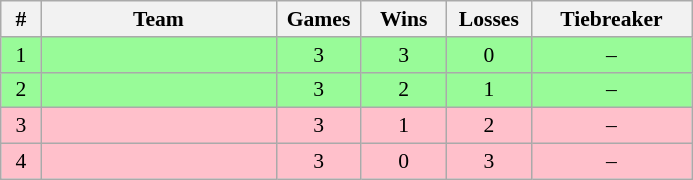<table class=wikitable style="text-align:center; font-size:90%">
<tr>
<th width=20>#</th>
<th width=150>Team</th>
<th width=50>Games</th>
<th width=50>Wins</th>
<th width=50>Losses</th>
<th width=100>Tiebreaker</th>
</tr>
<tr style="background:#98fb98;">
<td>1</td>
<td align=left></td>
<td>3</td>
<td>3</td>
<td>0</td>
<td>–</td>
</tr>
<tr style="background:#98fb98;">
<td>2</td>
<td align=left></td>
<td>3</td>
<td>2</td>
<td>1</td>
<td>–</td>
</tr>
<tr style="background:pink;">
<td>3</td>
<td align=left></td>
<td>3</td>
<td>1</td>
<td>2</td>
<td>–</td>
</tr>
<tr style="background:pink;">
<td>4</td>
<td align=left></td>
<td>3</td>
<td>0</td>
<td>3</td>
<td>–</td>
</tr>
</table>
